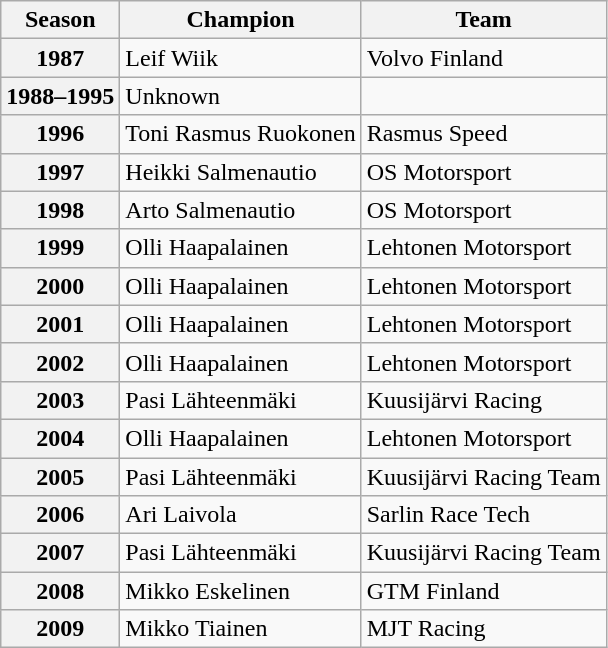<table class="wikitable">
<tr>
<th>Season</th>
<th>Champion</th>
<th>Team</th>
</tr>
<tr>
<th>1987</th>
<td> Leif Wiik</td>
<td>Volvo Finland</td>
</tr>
<tr>
<th>1988–1995</th>
<td>Unknown</td>
</tr>
<tr>
<th>1996</th>
<td> Toni Rasmus Ruokonen</td>
<td>Rasmus Speed</td>
</tr>
<tr>
<th>1997</th>
<td> Heikki Salmenautio</td>
<td>OS Motorsport</td>
</tr>
<tr>
<th>1998</th>
<td> Arto Salmenautio</td>
<td>OS Motorsport</td>
</tr>
<tr>
<th>1999</th>
<td> Olli Haapalainen</td>
<td>Lehtonen Motorsport</td>
</tr>
<tr>
<th>2000</th>
<td> Olli Haapalainen</td>
<td>Lehtonen Motorsport</td>
</tr>
<tr>
<th>2001</th>
<td> Olli Haapalainen</td>
<td>Lehtonen Motorsport</td>
</tr>
<tr>
<th>2002</th>
<td> Olli Haapalainen</td>
<td>Lehtonen Motorsport</td>
</tr>
<tr>
<th>2003</th>
<td> Pasi Lähteenmäki</td>
<td>Kuusijärvi Racing</td>
</tr>
<tr>
<th>2004</th>
<td> Olli Haapalainen</td>
<td>Lehtonen Motorsport</td>
</tr>
<tr>
<th>2005</th>
<td> Pasi Lähteenmäki</td>
<td>Kuusijärvi Racing Team</td>
</tr>
<tr>
<th>2006</th>
<td> Ari Laivola</td>
<td>Sarlin Race Tech</td>
</tr>
<tr>
<th>2007</th>
<td> Pasi Lähteenmäki</td>
<td>Kuusijärvi Racing Team</td>
</tr>
<tr>
<th>2008</th>
<td> Mikko Eskelinen</td>
<td>GTM Finland</td>
</tr>
<tr>
<th>2009</th>
<td> Mikko Tiainen</td>
<td>MJT Racing</td>
</tr>
</table>
